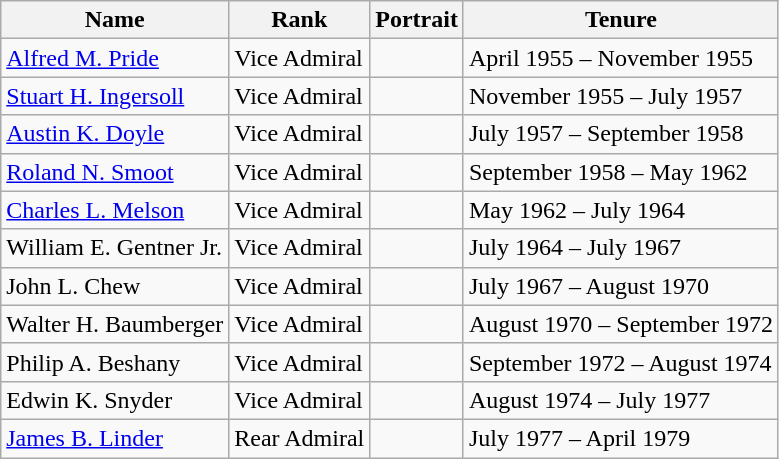<table class="wikitable sortable" style="font-size: 100%" align=center>
<tr>
<th>Name</th>
<th>Rank</th>
<th>Portrait</th>
<th>Tenure</th>
</tr>
<tr>
<td><a href='#'>Alfred M. Pride</a></td>
<td>Vice Admiral</td>
<td></td>
<td>April 1955 – November 1955</td>
</tr>
<tr>
<td><a href='#'>Stuart H. Ingersoll</a></td>
<td>Vice Admiral</td>
<td></td>
<td>November 1955 – July 1957</td>
</tr>
<tr>
<td><a href='#'>Austin K. Doyle</a></td>
<td>Vice Admiral</td>
<td></td>
<td>July 1957 – September 1958</td>
</tr>
<tr>
<td><a href='#'>Roland N. Smoot</a></td>
<td>Vice Admiral</td>
<td></td>
<td>September 1958 – May 1962</td>
</tr>
<tr>
<td><a href='#'>Charles L. Melson</a></td>
<td>Vice Admiral</td>
<td></td>
<td>May 1962 – July 1964</td>
</tr>
<tr>
<td>William E. Gentner Jr.</td>
<td>Vice Admiral</td>
<td></td>
<td>July 1964 – July 1967</td>
</tr>
<tr>
<td>John L. Chew</td>
<td>Vice Admiral</td>
<td></td>
<td>July 1967 – August 1970</td>
</tr>
<tr>
<td>Walter H. Baumberger</td>
<td>Vice Admiral</td>
<td></td>
<td>August 1970 – September 1972</td>
</tr>
<tr>
<td>Philip A. Beshany</td>
<td>Vice Admiral</td>
<td></td>
<td>September 1972 – August 1974</td>
</tr>
<tr>
<td>Edwin K. Snyder</td>
<td>Vice Admiral</td>
<td></td>
<td>August 1974 – July 1977</td>
</tr>
<tr>
<td><a href='#'>James B. Linder</a></td>
<td>Rear Admiral</td>
<td></td>
<td>July 1977 – April 1979</td>
</tr>
</table>
